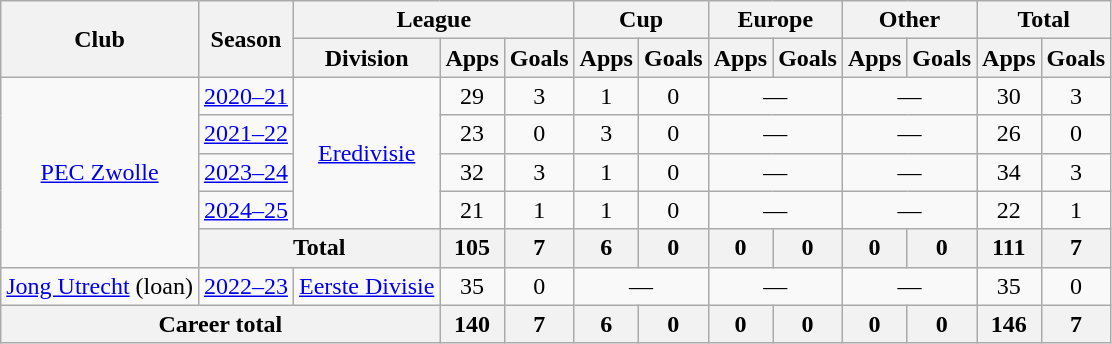<table class="wikitable" style="text-align:center">
<tr>
<th rowspan="2">Club</th>
<th rowspan="2">Season</th>
<th colspan="3">League</th>
<th colspan="2">Cup</th>
<th colspan="2">Europe</th>
<th colspan="2">Other</th>
<th colspan="2">Total</th>
</tr>
<tr>
<th>Division</th>
<th>Apps</th>
<th>Goals</th>
<th>Apps</th>
<th>Goals</th>
<th>Apps</th>
<th>Goals</th>
<th>Apps</th>
<th>Goals</th>
<th>Apps</th>
<th>Goals</th>
</tr>
<tr>
<td rowspan="5"><a href='#'>PEC Zwolle</a></td>
<td><a href='#'>2020–21</a></td>
<td rowspan="4"><a href='#'>Eredivisie</a></td>
<td>29</td>
<td>3</td>
<td>1</td>
<td>0</td>
<td colspan=2>—</td>
<td colspan=2>—</td>
<td>30</td>
<td>3</td>
</tr>
<tr>
<td><a href='#'>2021–22</a></td>
<td>23</td>
<td>0</td>
<td>3</td>
<td>0</td>
<td colspan=2>—</td>
<td colspan=2>—</td>
<td>26</td>
<td>0</td>
</tr>
<tr>
<td><a href='#'>2023–24</a></td>
<td>32</td>
<td>3</td>
<td>1</td>
<td>0</td>
<td colspan=2>—</td>
<td colspan=2>—</td>
<td>34</td>
<td>3</td>
</tr>
<tr>
<td><a href='#'>2024–25</a></td>
<td>21</td>
<td>1</td>
<td>1</td>
<td>0</td>
<td colspan=2>—</td>
<td colspan=2>—</td>
<td>22</td>
<td>1</td>
</tr>
<tr>
<th colspan="2">Total</th>
<th>105</th>
<th>7</th>
<th>6</th>
<th>0</th>
<th>0</th>
<th>0</th>
<th>0</th>
<th>0</th>
<th>111</th>
<th>7</th>
</tr>
<tr>
<td><a href='#'>Jong Utrecht</a> (loan)</td>
<td><a href='#'>2022–23</a></td>
<td><a href='#'>Eerste Divisie</a></td>
<td>35</td>
<td>0</td>
<td colspan=2>—</td>
<td colspan=2>—</td>
<td colspan=2>—</td>
<td>35</td>
<td>0</td>
</tr>
<tr>
<th colspan="3">Career total</th>
<th>140</th>
<th>7</th>
<th>6</th>
<th>0</th>
<th>0</th>
<th>0</th>
<th>0</th>
<th>0</th>
<th>146</th>
<th>7</th>
</tr>
</table>
